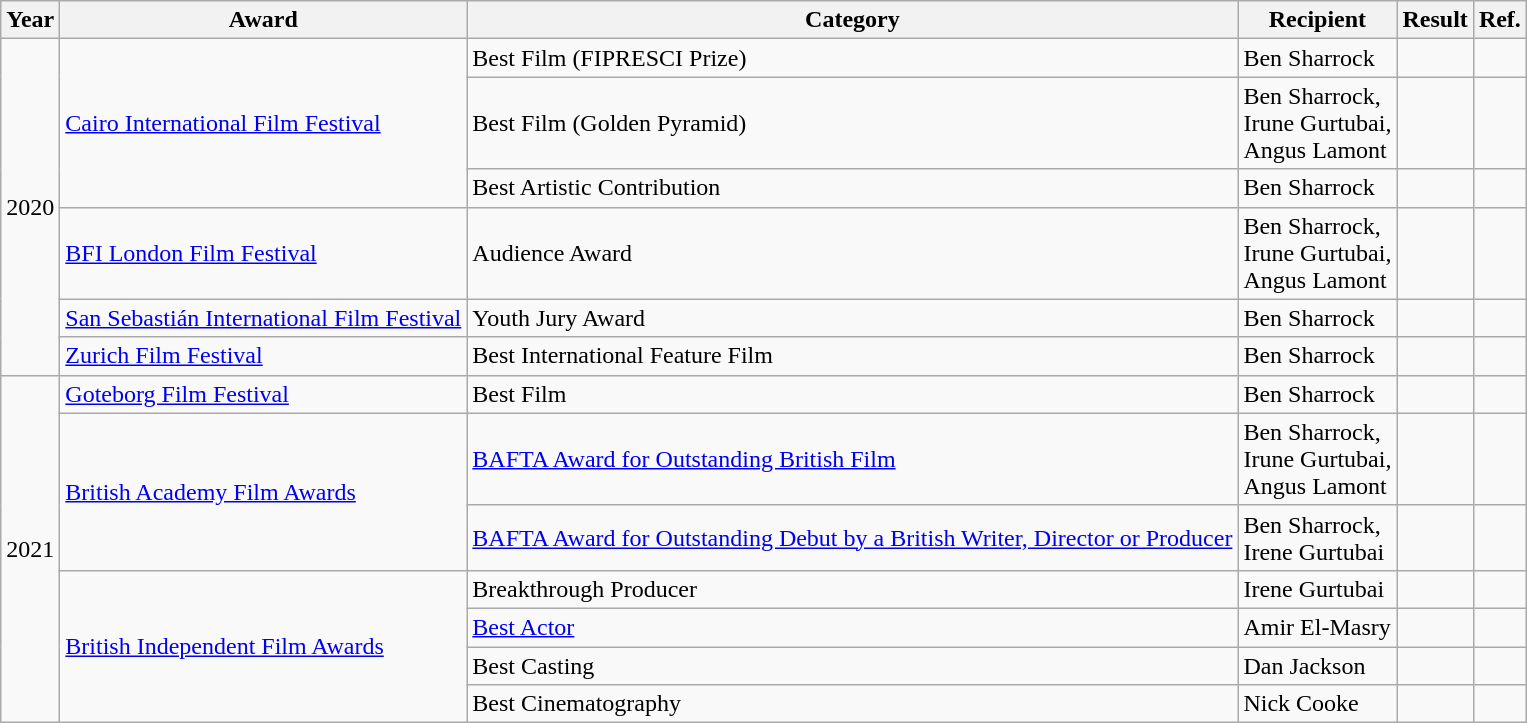<table class="wikitable">
<tr>
<th>Year</th>
<th><strong>Award</strong></th>
<th><strong>Category</strong></th>
<th><strong>Recipient</strong></th>
<th><strong>Result</strong></th>
<th>Ref.</th>
</tr>
<tr>
<td rowspan="6">2020</td>
<td rowspan="3"><a href='#'>Cairo International Film Festival</a></td>
<td>Best Film (FIPRESCI Prize)</td>
<td>Ben Sharrock</td>
<td></td>
<td></td>
</tr>
<tr>
<td>Best Film (Golden Pyramid)</td>
<td>Ben Sharrock,<br>Irune Gurtubai,<br>Angus Lamont</td>
<td></td>
<td></td>
</tr>
<tr>
<td>Best Artistic Contribution</td>
<td>Ben Sharrock</td>
<td></td>
<td></td>
</tr>
<tr>
<td><a href='#'>BFI London Film Festival</a></td>
<td>Audience Award</td>
<td>Ben Sharrock,<br>Irune Gurtubai,<br>Angus Lamont</td>
<td></td>
<td></td>
</tr>
<tr>
<td><a href='#'>San Sebastián International Film Festival</a></td>
<td>Youth Jury Award</td>
<td>Ben Sharrock</td>
<td></td>
<td></td>
</tr>
<tr>
<td><a href='#'>Zurich Film Festival</a></td>
<td>Best International Feature Film</td>
<td>Ben Sharrock</td>
<td></td>
<td></td>
</tr>
<tr>
<td rowspan="7">2021</td>
<td><a href='#'>Goteborg Film Festival</a></td>
<td>Best Film</td>
<td>Ben Sharrock</td>
<td></td>
<td></td>
</tr>
<tr>
<td rowspan="2"><a href='#'>British Academy Film Awards</a></td>
<td><a href='#'>BAFTA Award for Outstanding British Film</a></td>
<td>Ben Sharrock,<br>Irune Gurtubai,<br>Angus Lamont</td>
<td></td>
<td></td>
</tr>
<tr>
<td><a href='#'>BAFTA Award for Outstanding Debut by a British Writer, Director or Producer</a></td>
<td>Ben Sharrock,<br>Irene Gurtubai</td>
<td></td>
<td></td>
</tr>
<tr>
<td rowspan="4"><a href='#'>British Independent Film Awards</a></td>
<td>Breakthrough Producer</td>
<td>Irene Gurtubai</td>
<td></td>
<td></td>
</tr>
<tr>
<td><a href='#'>Best Actor</a></td>
<td>Amir El-Masry</td>
<td></td>
<td></td>
</tr>
<tr>
<td>Best Casting</td>
<td>Dan Jackson</td>
<td></td>
<td></td>
</tr>
<tr>
<td>Best Cinematography</td>
<td>Nick Cooke</td>
<td></td>
<td></td>
</tr>
</table>
